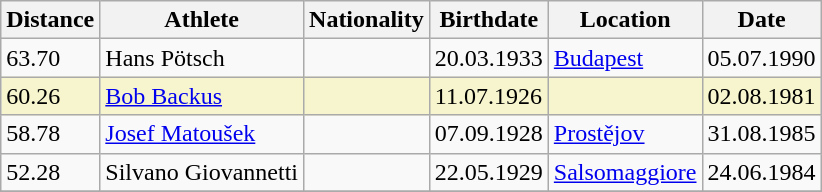<table class="wikitable">
<tr>
<th>Distance</th>
<th>Athlete</th>
<th>Nationality</th>
<th>Birthdate</th>
<th>Location</th>
<th>Date</th>
</tr>
<tr>
<td>63.70</td>
<td>Hans Pötsch</td>
<td></td>
<td>20.03.1933</td>
<td><a href='#'>Budapest</a></td>
<td>05.07.1990</td>
</tr>
<tr bgcolor="#f6F5CE">
<td>60.26</td>
<td><a href='#'>Bob Backus</a></td>
<td></td>
<td>11.07.1926</td>
<td></td>
<td>02.08.1981</td>
</tr>
<tr>
<td>58.78</td>
<td><a href='#'>Josef Matoušek</a></td>
<td></td>
<td>07.09.1928</td>
<td><a href='#'>Prostějov</a></td>
<td>31.08.1985</td>
</tr>
<tr>
<td>52.28</td>
<td>Silvano Giovannetti</td>
<td></td>
<td>22.05.1929</td>
<td><a href='#'>Salsomaggiore</a></td>
<td>24.06.1984</td>
</tr>
<tr>
</tr>
</table>
